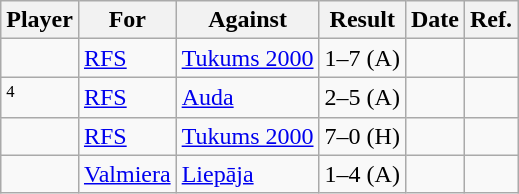<table class="wikitable">
<tr>
<th>Player</th>
<th>For</th>
<th>Against</th>
<th>Result</th>
<th>Date</th>
<th>Ref.</th>
</tr>
<tr>
<td> </td>
<td><a href='#'>RFS</a></td>
<td><a href='#'>Tukums 2000</a></td>
<td>1–7 (A)</td>
<td></td>
<td></td>
</tr>
<tr>
<td> <small><sup>4</sup></small></td>
<td><a href='#'>RFS</a></td>
<td><a href='#'>Auda</a></td>
<td>2–5 (A)</td>
<td></td>
<td></td>
</tr>
<tr>
<td> </td>
<td><a href='#'>RFS</a></td>
<td><a href='#'>Tukums 2000</a></td>
<td>7–0 (H)</td>
<td></td>
<td></td>
</tr>
<tr>
<td> </td>
<td><a href='#'>Valmiera</a></td>
<td><a href='#'>Liepāja</a></td>
<td>1–4 (A)</td>
<td></td>
<td></td>
</tr>
</table>
